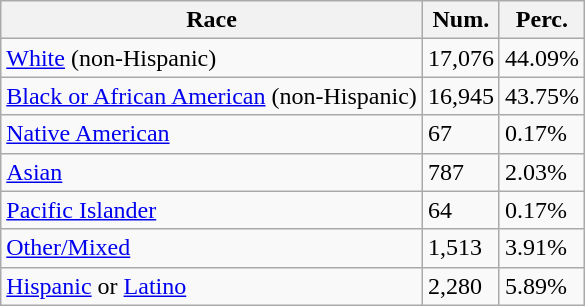<table class="wikitable">
<tr>
<th>Race</th>
<th>Num.</th>
<th>Perc.</th>
</tr>
<tr>
<td><a href='#'>White</a> (non-Hispanic)</td>
<td>17,076</td>
<td>44.09%</td>
</tr>
<tr>
<td><a href='#'>Black or African American</a> (non-Hispanic)</td>
<td>16,945</td>
<td>43.75%</td>
</tr>
<tr>
<td><a href='#'>Native American</a></td>
<td>67</td>
<td>0.17%</td>
</tr>
<tr>
<td><a href='#'>Asian</a></td>
<td>787</td>
<td>2.03%</td>
</tr>
<tr>
<td><a href='#'>Pacific Islander</a></td>
<td>64</td>
<td>0.17%</td>
</tr>
<tr>
<td><a href='#'>Other/Mixed</a></td>
<td>1,513</td>
<td>3.91%</td>
</tr>
<tr>
<td><a href='#'>Hispanic</a> or <a href='#'>Latino</a></td>
<td>2,280</td>
<td>5.89%</td>
</tr>
</table>
